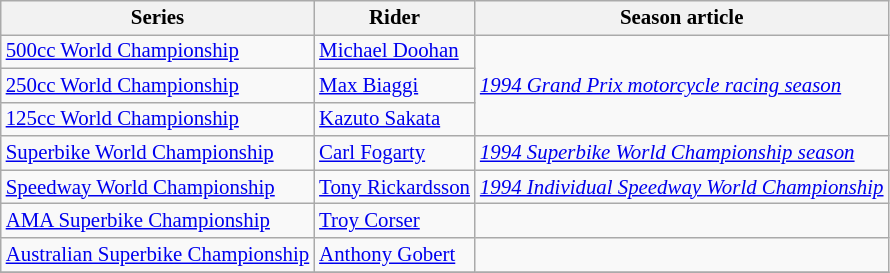<table class="wikitable" style="font-size: 87%;">
<tr>
<th>Series</th>
<th>Rider</th>
<th>Season article</th>
</tr>
<tr>
<td><a href='#'>500cc World Championship</a></td>
<td> <a href='#'>Michael Doohan</a></td>
<td rowspan=3><em><a href='#'>1994 Grand Prix motorcycle racing season</a></em></td>
</tr>
<tr>
<td><a href='#'>250cc World Championship</a></td>
<td> <a href='#'>Max Biaggi</a></td>
</tr>
<tr>
<td><a href='#'>125cc World Championship</a></td>
<td> <a href='#'>Kazuto Sakata</a></td>
</tr>
<tr>
<td><a href='#'>Superbike World Championship</a></td>
<td> <a href='#'>Carl Fogarty</a></td>
<td><em><a href='#'>1994 Superbike World Championship season</a></em></td>
</tr>
<tr>
<td><a href='#'>Speedway World Championship</a></td>
<td> <a href='#'>Tony Rickardsson</a></td>
<td><em><a href='#'>1994 Individual Speedway World Championship</a></em></td>
</tr>
<tr>
<td><a href='#'>AMA Superbike Championship</a></td>
<td> <a href='#'>Troy Corser</a></td>
<td></td>
</tr>
<tr>
<td><a href='#'>Australian Superbike Championship</a></td>
<td> <a href='#'>Anthony Gobert</a></td>
<td></td>
</tr>
<tr>
</tr>
</table>
